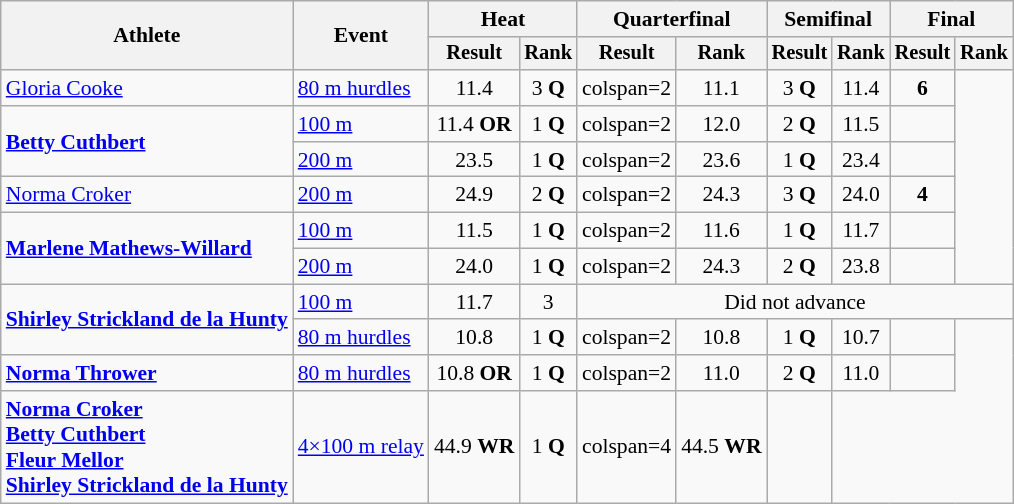<table class="wikitable" style="font-size:90%">
<tr>
<th rowspan="2">Athlete</th>
<th rowspan="2">Event</th>
<th colspan="2">Heat</th>
<th colspan="2">Quarterfinal</th>
<th colspan="2">Semifinal</th>
<th colspan="2">Final</th>
</tr>
<tr style="font-size:95%">
<th>Result</th>
<th>Rank</th>
<th>Result</th>
<th>Rank</th>
<th>Result</th>
<th>Rank</th>
<th>Result</th>
<th>Rank</th>
</tr>
<tr align=center>
<td align=left><a href='#'>Gloria Cooke</a></td>
<td align=left><a href='#'>80 m hurdles</a></td>
<td>11.4</td>
<td>3 <strong>Q</strong></td>
<td>colspan=2 </td>
<td>11.1</td>
<td>3 <strong>Q</strong></td>
<td>11.4</td>
<td><strong>6</strong></td>
</tr>
<tr align=center>
<td align=left rowspan=2><strong><a href='#'>Betty Cuthbert</a></strong></td>
<td align=left><a href='#'>100 m</a></td>
<td>11.4 <strong>OR</strong></td>
<td>1 <strong>Q</strong></td>
<td>colspan=2 </td>
<td>12.0</td>
<td>2 <strong>Q</strong></td>
<td>11.5</td>
<td></td>
</tr>
<tr align=center>
<td align=left><a href='#'>200 m</a></td>
<td>23.5</td>
<td>1 <strong>Q</strong></td>
<td>colspan=2 </td>
<td>23.6</td>
<td>1 <strong>Q</strong></td>
<td>23.4</td>
<td></td>
</tr>
<tr align=center>
<td align=left><a href='#'>Norma Croker</a></td>
<td align=left><a href='#'>200 m</a></td>
<td>24.9</td>
<td>2 <strong>Q</strong></td>
<td>colspan=2 </td>
<td>24.3</td>
<td>3 <strong>Q</strong></td>
<td>24.0</td>
<td><strong>4</strong></td>
</tr>
<tr align=center>
<td align=left rowspan=2><strong><a href='#'>Marlene Mathews-Willard</a></strong></td>
<td align=left><a href='#'>100 m</a></td>
<td>11.5</td>
<td>1 <strong>Q</strong></td>
<td>colspan=2 </td>
<td>11.6</td>
<td>1 <strong>Q</strong></td>
<td>11.7</td>
<td></td>
</tr>
<tr align=center>
<td align=left><a href='#'>200 m</a></td>
<td>24.0</td>
<td>1 <strong>Q</strong></td>
<td>colspan=2 </td>
<td>24.3</td>
<td>2 <strong>Q</strong></td>
<td>23.8</td>
<td></td>
</tr>
<tr align=center>
<td align=left rowspan=2><strong><a href='#'>Shirley Strickland de la Hunty</a></strong></td>
<td align=left><a href='#'>100 m</a></td>
<td>11.7</td>
<td>3</td>
<td colspan=6>Did not advance</td>
</tr>
<tr align=center>
<td align=left><a href='#'>80 m hurdles</a></td>
<td>10.8</td>
<td>1 <strong>Q</strong></td>
<td>colspan=2 </td>
<td>10.8</td>
<td>1 <strong>Q</strong></td>
<td>10.7</td>
<td></td>
</tr>
<tr align=center>
<td align=left><strong><a href='#'>Norma Thrower</a></strong></td>
<td align=left><a href='#'>80 m hurdles</a></td>
<td>10.8 <strong>OR</strong></td>
<td>1 <strong>Q</strong></td>
<td>colspan=2 </td>
<td>11.0</td>
<td>2 <strong>Q</strong></td>
<td>11.0</td>
<td></td>
</tr>
<tr align=center>
<td align=left><strong><a href='#'>Norma Croker</a><br><a href='#'>Betty Cuthbert</a><br><a href='#'>Fleur Mellor</a><br><a href='#'>Shirley Strickland de la Hunty</a></strong></td>
<td align=left><a href='#'>4×100 m relay</a></td>
<td>44.9 <strong>WR</strong></td>
<td>1 <strong>Q</strong></td>
<td>colspan=4 </td>
<td>44.5 <strong>WR</strong></td>
<td></td>
</tr>
</table>
